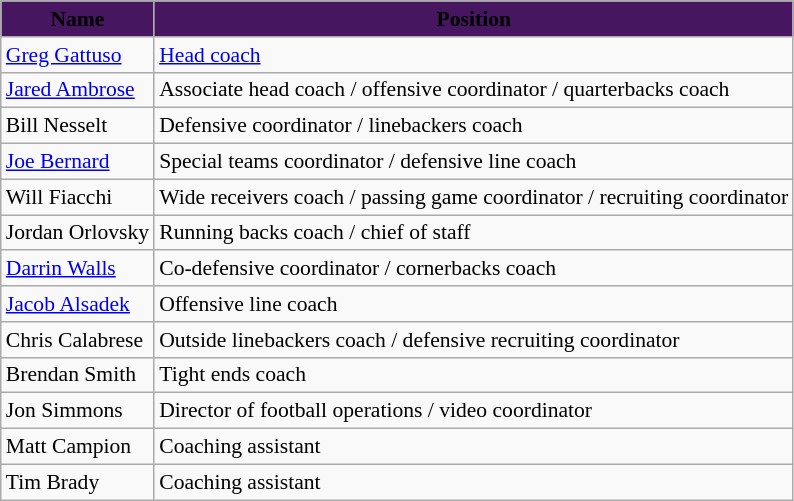<table class="wikitable" style="font-size:90%;">
<tr>
<th style="background:#461660;"><span>Name</span></th>
<th style="background:#461660;"><span>Position</span></th>
</tr>
<tr>
<td><a href='#'>Greg Gattuso</a></td>
<td><a href='#'>Head coach</a></td>
</tr>
<tr>
<td><a href='#'>Jared Ambrose</a></td>
<td>Associate head coach / offensive coordinator / quarterbacks coach</td>
</tr>
<tr>
<td>Bill Nesselt</td>
<td>Defensive coordinator / linebackers coach</td>
</tr>
<tr>
<td><a href='#'>Joe Bernard</a></td>
<td>Special teams coordinator / defensive line coach</td>
</tr>
<tr>
<td>Will Fiacchi</td>
<td>Wide receivers coach / passing game coordinator / recruiting coordinator</td>
</tr>
<tr>
<td>Jordan Orlovsky</td>
<td>Running backs coach / chief of staff</td>
</tr>
<tr>
<td><a href='#'>Darrin Walls</a></td>
<td>Co-defensive coordinator / cornerbacks coach</td>
</tr>
<tr>
<td><a href='#'>Jacob Alsadek</a></td>
<td>Offensive line coach</td>
</tr>
<tr>
<td>Chris Calabrese</td>
<td>Outside linebackers coach / defensive recruiting coordinator</td>
</tr>
<tr>
<td>Brendan Smith</td>
<td>Tight ends coach</td>
</tr>
<tr>
<td>Jon Simmons</td>
<td>Director of football operations / video coordinator</td>
</tr>
<tr>
<td>Matt Campion</td>
<td>Coaching assistant</td>
</tr>
<tr>
<td>Tim Brady</td>
<td>Coaching assistant</td>
</tr>
</table>
